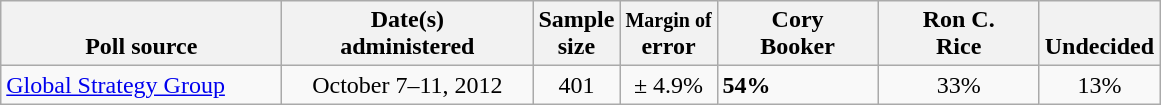<table class="wikitable">
<tr valign= bottom>
<th style="width:180px;">Poll source</th>
<th style="width:160px;">Date(s)<br>administered</th>
<th class=small>Sample<br>size</th>
<th><small>Margin of</small><br>error</th>
<th style="width:100px;">Cory<br>Booker</th>
<th style="width:100px;">Ron C.<br>Rice</th>
<th style="width:40px;">Undecided</th>
</tr>
<tr>
<td><a href='#'>Global Strategy Group</a></td>
<td align=center>October 7–11, 2012</td>
<td align=center>401</td>
<td align=center>± 4.9%</td>
<td><strong>54%</strong></td>
<td align=center>33%</td>
<td align=center>13%</td>
</tr>
</table>
